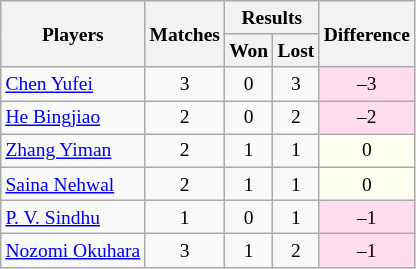<table class=wikitable style="text-align:center; font-size:small">
<tr>
<th rowspan="2">Players</th>
<th rowspan="2">Matches</th>
<th colspan="2">Results</th>
<th rowspan="2">Difference</th>
</tr>
<tr>
<th>Won</th>
<th>Lost</th>
</tr>
<tr>
<td align="left"> <a href='#'>Chen Yufei</a></td>
<td>3</td>
<td>0</td>
<td>3</td>
<td bgcolor="#ffddee">–3</td>
</tr>
<tr>
<td align="left"> <a href='#'>He Bingjiao</a></td>
<td>2</td>
<td>0</td>
<td>2</td>
<td bgcolor="#ffddee">–2</td>
</tr>
<tr>
<td align="left"> <a href='#'>Zhang Yiman</a></td>
<td>2</td>
<td>1</td>
<td>1</td>
<td bgcolor="#fffff0">0</td>
</tr>
<tr>
<td align="left"> <a href='#'>Saina Nehwal</a></td>
<td>2</td>
<td>1</td>
<td>1</td>
<td bgcolor="#fffff0">0</td>
</tr>
<tr>
<td align="left"> <a href='#'>P. V. Sindhu</a></td>
<td>1</td>
<td>0</td>
<td>1</td>
<td bgcolor="#ffddee">–1</td>
</tr>
<tr>
<td align="left"> <a href='#'>Nozomi Okuhara</a></td>
<td>3</td>
<td>1</td>
<td>2</td>
<td bgcolor="#ffddee">–1</td>
</tr>
</table>
